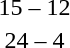<table style="text-align:center">
<tr>
<th width=200></th>
<th width=100></th>
<th width=200></th>
</tr>
<tr>
<td align=right><strong></strong></td>
<td>15 – 12</td>
<td align=left></td>
</tr>
<tr>
<td align=right><strong></strong></td>
<td>24 – 4</td>
<td align=left></td>
</tr>
</table>
